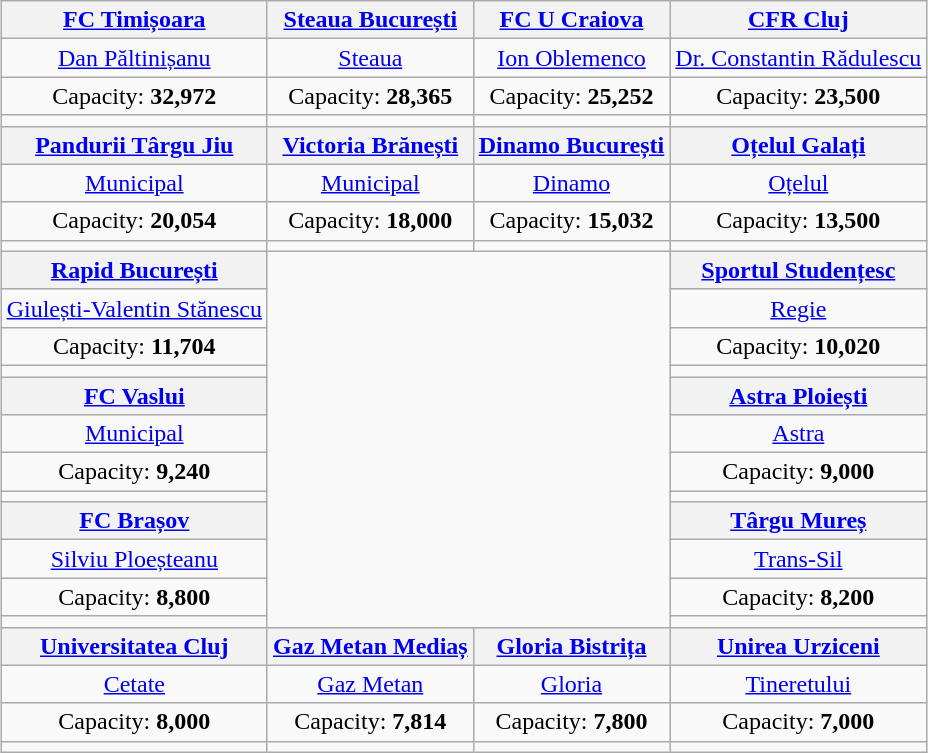<table class="wikitable" style="text-align:center;margin:0.5em auto;">
<tr>
<th><a href='#'>FC Timișoara</a></th>
<th><a href='#'>Steaua București</a></th>
<th><a href='#'>FC U Craiova</a></th>
<th><a href='#'>CFR Cluj</a></th>
</tr>
<tr>
<td><a href='#'>Dan Păltinișanu</a></td>
<td><a href='#'>Steaua</a></td>
<td><a href='#'>Ion Oblemenco</a></td>
<td><a href='#'>Dr. Constantin Rădulescu</a></td>
</tr>
<tr>
<td>Capacity: <strong>32,972</strong></td>
<td>Capacity: <strong>28,365</strong></td>
<td>Capacity: <strong>25,252</strong></td>
<td>Capacity: <strong>23,500</strong></td>
</tr>
<tr>
<td></td>
<td></td>
<td></td>
<td></td>
</tr>
<tr>
<th><a href='#'>Pandurii Târgu Jiu</a></th>
<th><a href='#'>Victoria Brănești</a></th>
<th><a href='#'>Dinamo București</a></th>
<th><a href='#'>Oțelul Galați</a></th>
</tr>
<tr>
<td><a href='#'>Municipal</a></td>
<td><a href='#'>Municipal</a></td>
<td><a href='#'>Dinamo</a></td>
<td><a href='#'>Oțelul</a></td>
</tr>
<tr>
<td>Capacity: <strong>20,054</strong></td>
<td>Capacity: <strong>18,000</strong></td>
<td>Capacity: <strong>15,032</strong></td>
<td>Capacity: <strong>13,500</strong></td>
</tr>
<tr>
<td></td>
<td></td>
<td></td>
<td></td>
</tr>
<tr>
<th><a href='#'>Rapid București</a></th>
<td colspan="2" rowspan="12"><br>
</td>
<th><a href='#'>Sportul Studențesc</a></th>
</tr>
<tr>
<td><a href='#'>Giulești-Valentin Stănescu</a></td>
<td><a href='#'>Regie</a></td>
</tr>
<tr>
<td>Capacity: <strong>11,704</strong></td>
<td>Capacity: <strong>10,020</strong></td>
</tr>
<tr>
<td></td>
<td></td>
</tr>
<tr>
<th><a href='#'>FC Vaslui</a></th>
<th><a href='#'>Astra Ploiești</a></th>
</tr>
<tr>
<td><a href='#'>Municipal</a></td>
<td><a href='#'>Astra</a></td>
</tr>
<tr>
<td>Capacity: <strong>9,240</strong></td>
<td>Capacity: <strong>9,000</strong></td>
</tr>
<tr>
<td></td>
<td></td>
</tr>
<tr>
<th><a href='#'>FC Brașov</a></th>
<th><a href='#'>Târgu Mureș</a></th>
</tr>
<tr>
<td><a href='#'>Silviu Ploeșteanu</a></td>
<td><a href='#'>Trans-Sil</a></td>
</tr>
<tr>
<td>Capacity: <strong>8,800</strong></td>
<td>Capacity: <strong>8,200</strong></td>
</tr>
<tr>
<td></td>
<td></td>
</tr>
<tr>
<th><a href='#'>Universitatea Cluj</a></th>
<th><a href='#'>Gaz Metan Mediaș</a></th>
<th><a href='#'>Gloria Bistrița</a></th>
<th><a href='#'>Unirea Urziceni</a></th>
</tr>
<tr>
<td><a href='#'>Cetate</a></td>
<td><a href='#'>Gaz Metan</a></td>
<td><a href='#'>Gloria</a></td>
<td><a href='#'>Tineretului</a></td>
</tr>
<tr>
<td>Capacity: <strong>8,000</strong></td>
<td>Capacity: <strong>7,814</strong></td>
<td>Capacity: <strong>7,800</strong></td>
<td>Capacity: <strong>7,000</strong></td>
</tr>
<tr>
<td></td>
<td></td>
<td></td>
<td></td>
</tr>
</table>
